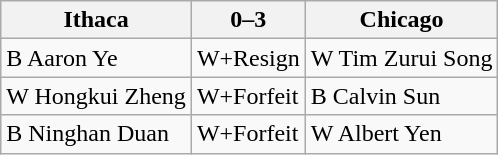<table class="wikitable">
<tr>
<th>Ithaca</th>
<th>0–3</th>
<th>Chicago</th>
</tr>
<tr>
<td>B Aaron Ye</td>
<td>W+Resign</td>
<td>W Tim Zurui Song</td>
</tr>
<tr>
<td>W Hongkui Zheng</td>
<td>W+Forfeit</td>
<td>B Calvin Sun</td>
</tr>
<tr>
<td>B Ninghan Duan</td>
<td>W+Forfeit</td>
<td>W Albert Yen</td>
</tr>
</table>
